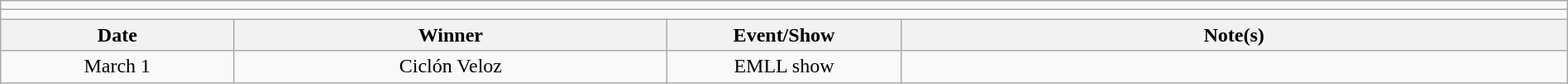<table class="wikitable" style="text-align:center; width:100%;">
<tr>
<td colspan=5></td>
</tr>
<tr>
<td colspan=5><strong></strong></td>
</tr>
<tr>
<th width=14%>Date</th>
<th width=26%>Winner</th>
<th width=14%>Event/Show</th>
<th width=40%>Note(s)</th>
</tr>
<tr>
<td>March 1</td>
<td>Ciclón Veloz</td>
<td>EMLL show</td>
<td align=left></td>
</tr>
</table>
